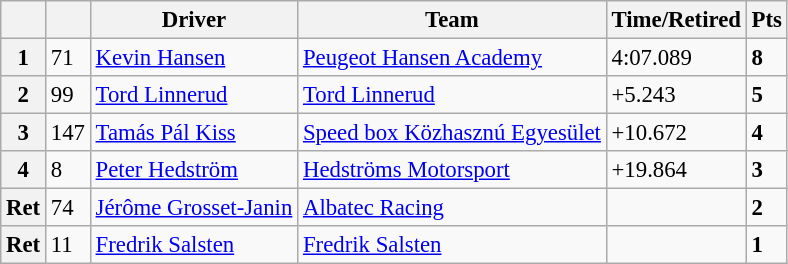<table class=wikitable style="font-size:95%">
<tr>
<th></th>
<th></th>
<th>Driver</th>
<th>Team</th>
<th>Time/Retired</th>
<th>Pts</th>
</tr>
<tr>
<th>1</th>
<td>71</td>
<td> <a href='#'>Kevin Hansen</a></td>
<td><a href='#'>Peugeot Hansen Academy</a></td>
<td>4:07.089</td>
<td><strong>8</strong></td>
</tr>
<tr>
<th>2</th>
<td>99</td>
<td> <a href='#'>Tord Linnerud</a></td>
<td><a href='#'>Tord Linnerud</a></td>
<td>+5.243</td>
<td><strong>5</strong></td>
</tr>
<tr>
<th>3</th>
<td>147</td>
<td> <a href='#'>Tamás Pál Kiss</a></td>
<td><a href='#'>Speed box Közhasznú Egyesület</a></td>
<td>+10.672</td>
<td><strong>4</strong></td>
</tr>
<tr>
<th>4</th>
<td>8</td>
<td> <a href='#'>Peter Hedström</a></td>
<td><a href='#'>Hedströms Motorsport</a></td>
<td>+19.864</td>
<td><strong>3</strong></td>
</tr>
<tr>
<th>Ret</th>
<td>74</td>
<td> <a href='#'>Jérôme Grosset-Janin</a></td>
<td><a href='#'>Albatec Racing</a></td>
<td></td>
<td><strong>2</strong></td>
</tr>
<tr>
<th>Ret</th>
<td>11</td>
<td> <a href='#'>Fredrik Salsten</a></td>
<td><a href='#'>Fredrik Salsten</a></td>
<td></td>
<td><strong>1</strong></td>
</tr>
</table>
